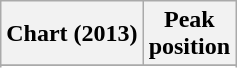<table class="wikitable sortable plainrowheaders">
<tr>
<th scope="col">Chart (2013)</th>
<th scope="col">Peak<br>position</th>
</tr>
<tr>
</tr>
<tr>
</tr>
<tr>
</tr>
<tr>
</tr>
<tr>
</tr>
<tr>
</tr>
<tr>
</tr>
</table>
